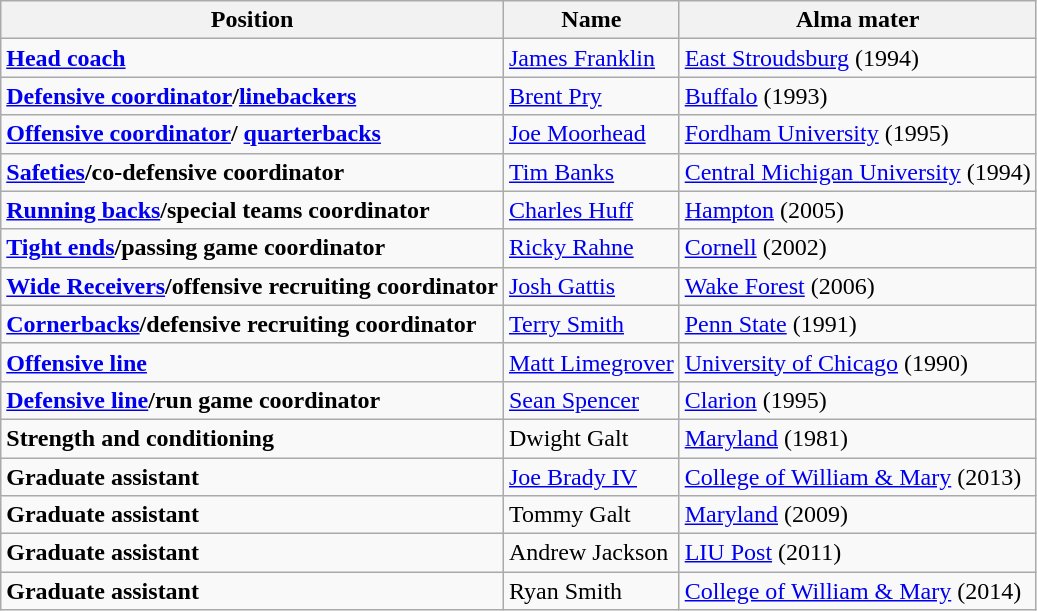<table class="wikitable">
<tr>
<th>Position</th>
<th>Name</th>
<th>Alma mater</th>
</tr>
<tr>
<td><strong><a href='#'>Head coach</a></strong></td>
<td><a href='#'>James Franklin</a></td>
<td><a href='#'>East Stroudsburg</a> (1994)</td>
</tr>
<tr>
<td><strong><a href='#'>Defensive coordinator</a>/<a href='#'>linebackers</a></strong></td>
<td><a href='#'>Brent Pry</a></td>
<td><a href='#'>Buffalo</a> (1993)</td>
</tr>
<tr>
<td><strong><a href='#'>Offensive coordinator</a>/ <a href='#'>quarterbacks</a></strong></td>
<td><a href='#'>Joe Moorhead</a></td>
<td><a href='#'>Fordham University</a> (1995)</td>
</tr>
<tr>
<td><strong><a href='#'>Safeties</a>/co-defensive coordinator</strong></td>
<td><a href='#'>Tim Banks</a></td>
<td><a href='#'>Central Michigan University</a> (1994)</td>
</tr>
<tr>
<td><strong><a href='#'>Running backs</a>/special teams coordinator</strong></td>
<td><a href='#'>Charles Huff</a></td>
<td><a href='#'>Hampton</a> (2005)</td>
</tr>
<tr>
<td><strong><a href='#'>Tight ends</a>/passing game coordinator</strong></td>
<td><a href='#'>Ricky Rahne</a></td>
<td><a href='#'>Cornell</a> (2002)</td>
</tr>
<tr>
<td><strong><a href='#'>Wide Receivers</a>/offensive recruiting coordinator</strong></td>
<td><a href='#'>Josh Gattis</a></td>
<td><a href='#'>Wake Forest</a> (2006)</td>
</tr>
<tr>
<td><strong><a href='#'>Cornerbacks</a>/defensive recruiting coordinator</strong></td>
<td><a href='#'>Terry Smith</a></td>
<td><a href='#'>Penn State</a> (1991)</td>
</tr>
<tr>
<td><strong><a href='#'>Offensive line</a></strong></td>
<td><a href='#'>Matt Limegrover</a></td>
<td><a href='#'>University of Chicago</a> (1990)</td>
</tr>
<tr>
<td><strong><a href='#'>Defensive line</a>/run game coordinator</strong></td>
<td><a href='#'>Sean Spencer</a></td>
<td><a href='#'>Clarion</a> (1995)</td>
</tr>
<tr>
<td><strong>Strength and conditioning</strong></td>
<td>Dwight Galt</td>
<td><a href='#'>Maryland</a> (1981)</td>
</tr>
<tr>
<td><strong>Graduate assistant</strong></td>
<td><a href='#'>Joe Brady IV</a></td>
<td><a href='#'>College of William & Mary</a> (2013)</td>
</tr>
<tr>
<td><strong>Graduate assistant</strong></td>
<td>Tommy Galt</td>
<td><a href='#'>Maryland</a> (2009)</td>
</tr>
<tr>
<td><strong>Graduate assistant</strong></td>
<td>Andrew Jackson</td>
<td><a href='#'>LIU Post</a> (2011)</td>
</tr>
<tr>
<td><strong>Graduate assistant</strong></td>
<td>Ryan Smith</td>
<td><a href='#'>College of William & Mary</a> (2014)</td>
</tr>
</table>
